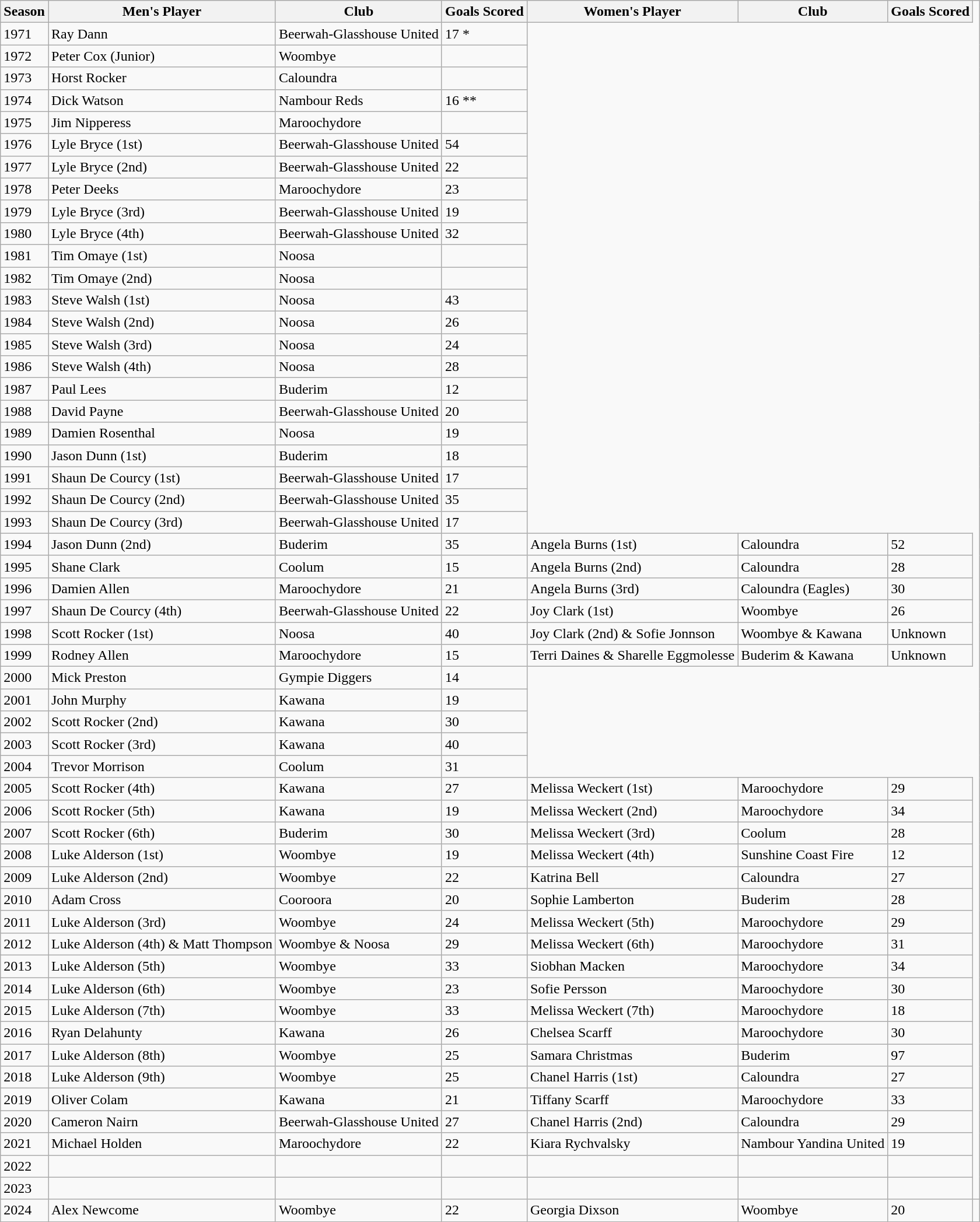<table class="wikitable">
<tr>
<th>Season</th>
<th>Men's Player</th>
<th>Club</th>
<th>Goals Scored</th>
<th>Women's Player</th>
<th>Club</th>
<th>Goals Scored</th>
</tr>
<tr>
<td>1971</td>
<td>Ray Dann</td>
<td>Beerwah-Glasshouse United</td>
<td>17 *</td>
</tr>
<tr>
<td>1972</td>
<td>Peter Cox (Junior)</td>
<td>Woombye</td>
<td></td>
</tr>
<tr>
<td>1973</td>
<td>Horst Rocker</td>
<td>Caloundra</td>
<td></td>
</tr>
<tr>
<td>1974</td>
<td>Dick Watson</td>
<td>Nambour Reds</td>
<td>16 **</td>
</tr>
<tr>
<td>1975</td>
<td>Jim Nipperess</td>
<td>Maroochydore</td>
<td></td>
</tr>
<tr>
<td>1976</td>
<td>Lyle Bryce (1st)</td>
<td>Beerwah-Glasshouse United</td>
<td>54</td>
</tr>
<tr>
<td>1977</td>
<td>Lyle Bryce (2nd)</td>
<td>Beerwah-Glasshouse United</td>
<td>22</td>
</tr>
<tr>
<td>1978</td>
<td>Peter Deeks</td>
<td>Maroochydore</td>
<td>23</td>
</tr>
<tr>
<td>1979</td>
<td>Lyle Bryce (3rd)</td>
<td>Beerwah-Glasshouse United</td>
<td>19</td>
</tr>
<tr>
<td>1980</td>
<td>Lyle Bryce (4th)</td>
<td>Beerwah-Glasshouse United</td>
<td>32</td>
</tr>
<tr>
<td>1981</td>
<td>Tim Omaye (1st)</td>
<td>Noosa</td>
<td></td>
</tr>
<tr>
<td>1982</td>
<td>Tim Omaye (2nd)</td>
<td>Noosa</td>
<td></td>
</tr>
<tr>
<td>1983</td>
<td>Steve Walsh (1st)</td>
<td>Noosa</td>
<td>43</td>
</tr>
<tr>
<td>1984</td>
<td>Steve Walsh (2nd)</td>
<td>Noosa</td>
<td>26</td>
</tr>
<tr>
<td>1985</td>
<td>Steve Walsh (3rd)</td>
<td>Noosa</td>
<td>24</td>
</tr>
<tr>
<td>1986</td>
<td>Steve Walsh (4th)</td>
<td>Noosa</td>
<td>28</td>
</tr>
<tr>
<td>1987</td>
<td>Paul Lees</td>
<td>Buderim</td>
<td>12</td>
</tr>
<tr>
<td>1988</td>
<td>David Payne</td>
<td>Beerwah-Glasshouse United</td>
<td>20</td>
</tr>
<tr>
<td>1989</td>
<td>Damien Rosenthal</td>
<td>Noosa</td>
<td>19</td>
</tr>
<tr>
<td>1990</td>
<td>Jason Dunn (1st)</td>
<td>Buderim</td>
<td>18</td>
</tr>
<tr>
<td>1991</td>
<td>Shaun De Courcy (1st)</td>
<td>Beerwah-Glasshouse United</td>
<td>17</td>
</tr>
<tr>
<td>1992</td>
<td>Shaun De Courcy (2nd)</td>
<td>Beerwah-Glasshouse United</td>
<td>35</td>
</tr>
<tr>
<td>1993</td>
<td>Shaun De Courcy (3rd)</td>
<td>Beerwah-Glasshouse United</td>
<td>17</td>
</tr>
<tr>
<td>1994</td>
<td>Jason Dunn (2nd)</td>
<td>Buderim</td>
<td>35</td>
<td>Angela Burns (1st)</td>
<td>Caloundra</td>
<td>52</td>
</tr>
<tr>
<td>1995</td>
<td>Shane Clark</td>
<td>Coolum</td>
<td>15</td>
<td>Angela Burns (2nd)</td>
<td>Caloundra</td>
<td>28</td>
</tr>
<tr>
<td>1996</td>
<td>Damien Allen</td>
<td>Maroochydore</td>
<td>21</td>
<td>Angela Burns (3rd)</td>
<td>Caloundra (Eagles)</td>
<td>30</td>
</tr>
<tr>
<td>1997</td>
<td>Shaun De Courcy (4th)</td>
<td>Beerwah-Glasshouse United</td>
<td>22</td>
<td>Joy Clark (1st)</td>
<td>Woombye</td>
<td>26</td>
</tr>
<tr>
<td>1998</td>
<td>Scott Rocker (1st)</td>
<td>Noosa</td>
<td>40</td>
<td>Joy Clark (2nd) & Sofie Jonnson</td>
<td>Woombye & Kawana</td>
<td>Unknown</td>
</tr>
<tr>
<td>1999</td>
<td>Rodney Allen</td>
<td>Maroochydore</td>
<td>15</td>
<td>Terri Daines & Sharelle Eggmolesse</td>
<td>Buderim & Kawana</td>
<td>Unknown</td>
</tr>
<tr>
<td>2000</td>
<td>Mick Preston</td>
<td>Gympie Diggers</td>
<td>14</td>
</tr>
<tr>
<td>2001</td>
<td>John Murphy</td>
<td>Kawana</td>
<td>19</td>
</tr>
<tr>
<td>2002</td>
<td>Scott Rocker (2nd)</td>
<td>Kawana</td>
<td>30</td>
</tr>
<tr>
<td>2003</td>
<td>Scott Rocker (3rd)</td>
<td>Kawana</td>
<td>40</td>
</tr>
<tr>
<td>2004</td>
<td>Trevor Morrison</td>
<td>Coolum</td>
<td>31</td>
</tr>
<tr>
<td>2005</td>
<td>Scott Rocker (4th)</td>
<td>Kawana</td>
<td>27</td>
<td>Melissa Weckert (1st)</td>
<td>Maroochydore</td>
<td>29</td>
</tr>
<tr>
<td>2006</td>
<td>Scott Rocker (5th)</td>
<td>Kawana</td>
<td>19</td>
<td>Melissa Weckert (2nd)</td>
<td>Maroochydore</td>
<td>34</td>
</tr>
<tr>
<td>2007</td>
<td>Scott Rocker (6th)</td>
<td>Buderim</td>
<td>30</td>
<td>Melissa Weckert (3rd)</td>
<td>Coolum</td>
<td>28</td>
</tr>
<tr>
<td>2008</td>
<td>Luke Alderson (1st)</td>
<td>Woombye</td>
<td>19</td>
<td>Melissa Weckert (4th)</td>
<td>Sunshine Coast Fire</td>
<td>12</td>
</tr>
<tr>
<td>2009</td>
<td>Luke Alderson (2nd)</td>
<td>Woombye</td>
<td>22</td>
<td>Katrina Bell</td>
<td>Caloundra</td>
<td>27</td>
</tr>
<tr>
<td>2010</td>
<td>Adam Cross</td>
<td>Cooroora</td>
<td>20</td>
<td>Sophie Lamberton</td>
<td>Buderim</td>
<td>28</td>
</tr>
<tr>
<td>2011</td>
<td>Luke Alderson (3rd)</td>
<td>Woombye</td>
<td>24</td>
<td>Melissa Weckert (5th)</td>
<td>Maroochydore</td>
<td>29</td>
</tr>
<tr>
<td>2012</td>
<td>Luke Alderson (4th) & Matt Thompson</td>
<td>Woombye & Noosa</td>
<td>29</td>
<td>Melissa Weckert (6th)</td>
<td>Maroochydore</td>
<td>31</td>
</tr>
<tr>
<td>2013</td>
<td>Luke Alderson (5th)</td>
<td>Woombye</td>
<td>33</td>
<td>Siobhan Macken</td>
<td>Maroochydore</td>
<td>34</td>
</tr>
<tr>
<td>2014</td>
<td>Luke Alderson (6th)</td>
<td>Woombye</td>
<td>23</td>
<td>Sofie Persson</td>
<td>Maroochydore</td>
<td>30</td>
</tr>
<tr>
<td>2015</td>
<td>Luke Alderson (7th)</td>
<td>Woombye</td>
<td>33</td>
<td>Melissa Weckert (7th)</td>
<td>Maroochydore</td>
<td>18</td>
</tr>
<tr>
<td>2016</td>
<td>Ryan Delahunty</td>
<td>Kawana</td>
<td>26</td>
<td>Chelsea Scarff</td>
<td>Maroochydore</td>
<td>30</td>
</tr>
<tr>
<td>2017</td>
<td>Luke Alderson (8th)</td>
<td>Woombye</td>
<td>25</td>
<td>Samara Christmas</td>
<td>Buderim</td>
<td>97</td>
</tr>
<tr>
<td>2018</td>
<td>Luke Alderson (9th)</td>
<td>Woombye</td>
<td>25</td>
<td>Chanel Harris (1st)</td>
<td>Caloundra</td>
<td>27</td>
</tr>
<tr>
<td>2019</td>
<td>Oliver Colam</td>
<td>Kawana</td>
<td>21</td>
<td>Tiffany Scarff</td>
<td>Maroochydore</td>
<td>33</td>
</tr>
<tr>
<td>2020</td>
<td>Cameron Nairn</td>
<td>Beerwah-Glasshouse United</td>
<td>27</td>
<td>Chanel Harris (2nd)</td>
<td>Caloundra</td>
<td>29</td>
</tr>
<tr>
<td>2021</td>
<td>Michael Holden</td>
<td>Maroochydore</td>
<td>22</td>
<td>Kiara Rychvalsky</td>
<td>Nambour Yandina United</td>
<td>19</td>
</tr>
<tr>
<td>2022</td>
<td></td>
<td></td>
<td></td>
<td></td>
<td></td>
<td></td>
</tr>
<tr>
<td>2023</td>
<td></td>
<td></td>
<td></td>
<td></td>
<td></td>
<td></td>
</tr>
<tr>
<td>2024</td>
<td>Alex Newcome</td>
<td>Woombye</td>
<td>22</td>
<td>Georgia Dixson</td>
<td>Woombye</td>
<td>20</td>
<td></td>
</tr>
</table>
